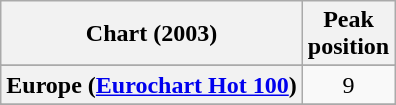<table class="wikitable sortable plainrowheaders" style="text-align:center">
<tr>
<th scope="col">Chart (2003)</th>
<th scope="col">Peak<br>position</th>
</tr>
<tr>
</tr>
<tr>
<th scope="row">Europe (<a href='#'>Eurochart Hot 100</a>)</th>
<td>9</td>
</tr>
<tr>
</tr>
<tr>
</tr>
<tr>
</tr>
<tr>
</tr>
</table>
